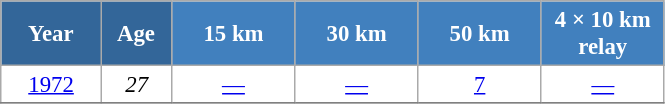<table class="wikitable" style="font-size:95%; text-align:center; border:grey solid 1px; border-collapse:collapse; background:#ffffff;">
<tr>
<th style="background-color:#369; color:white; width:60px;"> Year </th>
<th style="background-color:#369; color:white; width:40px;"> Age </th>
<th style="background-color:#4180be; color:white; width:75px;"> 15 km </th>
<th style="background-color:#4180be; color:white; width:75px;"> 30 km </th>
<th style="background-color:#4180be; color:white; width:75px;"> 50 km </th>
<th style="background-color:#4180be; color:white; width:75px;"> 4 × 10 km <br> relay </th>
</tr>
<tr>
<td><a href='#'>1972</a></td>
<td><em>27</em></td>
<td><a href='#'>—</a></td>
<td><a href='#'>—</a></td>
<td><a href='#'>7</a></td>
<td><a href='#'>—</a></td>
</tr>
<tr>
</tr>
</table>
